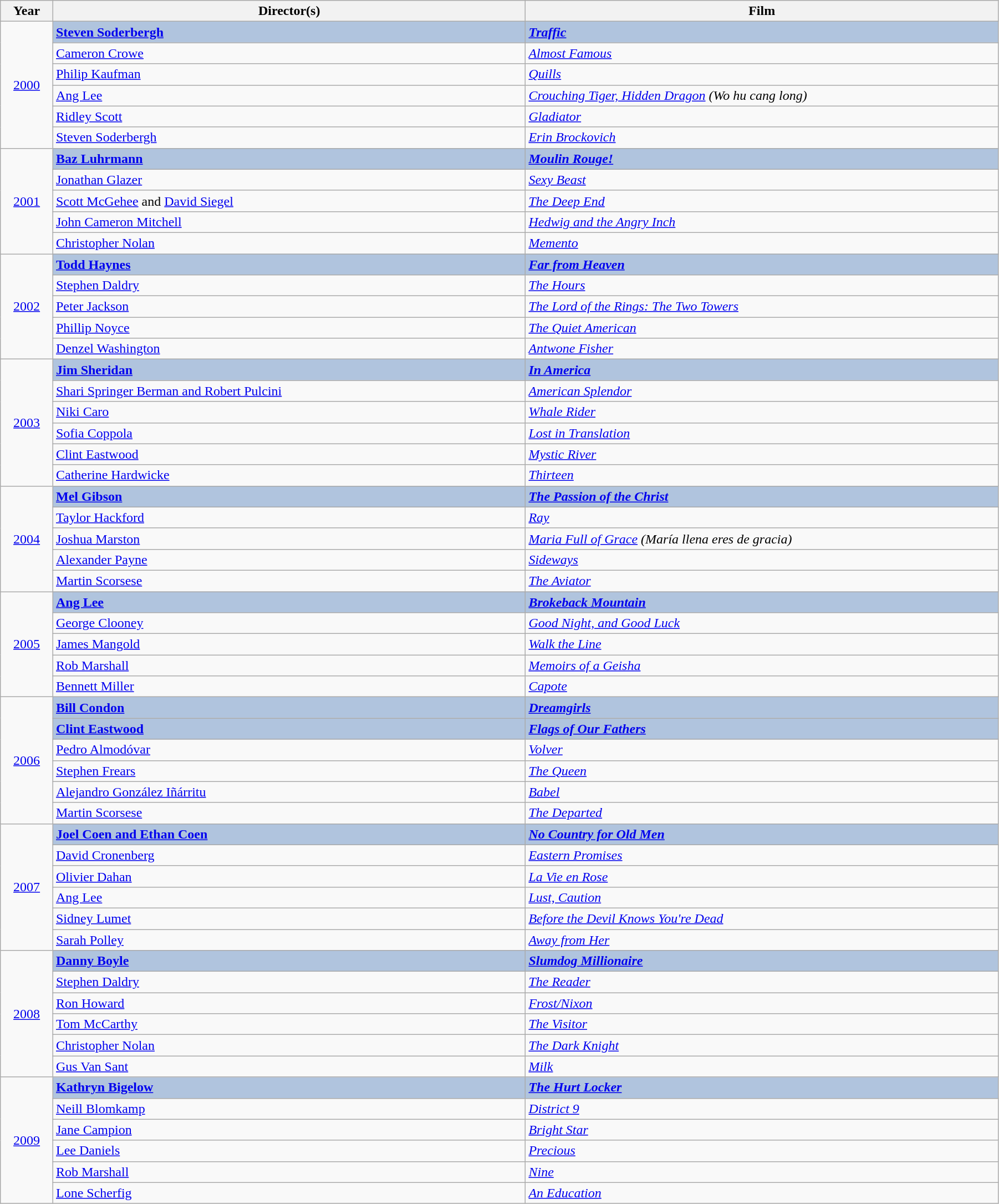<table class="wikitable" style="width:95%;" cellpadding="5">
<tr>
<th style="width:5%;">Year</th>
<th style="width:45%;">Director(s)</th>
<th style="width:45%;">Film</th>
</tr>
<tr>
<td rowspan="6" style="text-align:center;"><a href='#'>2000</a><br></td>
<td style="background:#B0C4DE;"><strong><a href='#'>Steven Soderbergh</a></strong></td>
<td style="background:#B0C4DE;"><strong><em><a href='#'>Traffic</a></em></strong></td>
</tr>
<tr>
<td><a href='#'>Cameron Crowe</a></td>
<td><em><a href='#'>Almost Famous</a></em></td>
</tr>
<tr>
<td><a href='#'>Philip Kaufman</a></td>
<td><em><a href='#'>Quills</a></em></td>
</tr>
<tr>
<td><a href='#'>Ang Lee</a></td>
<td><em><a href='#'>Crouching Tiger, Hidden Dragon</a> (Wo hu cang long)</em></td>
</tr>
<tr>
<td><a href='#'>Ridley Scott</a></td>
<td><em><a href='#'>Gladiator</a></em></td>
</tr>
<tr>
<td><a href='#'>Steven Soderbergh</a></td>
<td><em><a href='#'>Erin Brockovich</a></em></td>
</tr>
<tr>
<td rowspan="5" style="text-align:center;"><a href='#'>2001</a><br></td>
<td style="background:#B0C4DE;"><strong><a href='#'>Baz Luhrmann</a></strong></td>
<td style="background:#B0C4DE;"><strong><em><a href='#'>Moulin Rouge!</a></em></strong></td>
</tr>
<tr>
<td><a href='#'>Jonathan Glazer</a></td>
<td><em><a href='#'>Sexy Beast</a></em></td>
</tr>
<tr>
<td><a href='#'>Scott McGehee</a> and <a href='#'>David Siegel</a></td>
<td><em><a href='#'>The Deep End</a></em></td>
</tr>
<tr>
<td><a href='#'>John Cameron Mitchell</a></td>
<td><em><a href='#'>Hedwig and the Angry Inch</a></em></td>
</tr>
<tr>
<td><a href='#'>Christopher Nolan</a></td>
<td><em><a href='#'>Memento</a></em></td>
</tr>
<tr>
<td rowspan="5" style="text-align:center;"><a href='#'>2002</a><br></td>
<td style="background:#B0C4DE;"><strong><a href='#'>Todd Haynes</a></strong></td>
<td style="background:#B0C4DE;"><strong><em><a href='#'>Far from Heaven</a></em></strong></td>
</tr>
<tr>
<td><a href='#'>Stephen Daldry</a></td>
<td><em><a href='#'>The Hours</a></em></td>
</tr>
<tr>
<td><a href='#'>Peter Jackson</a></td>
<td><em><a href='#'>The Lord of the Rings: The Two Towers</a></em></td>
</tr>
<tr>
<td><a href='#'>Phillip Noyce</a></td>
<td><em><a href='#'>The Quiet American</a></em></td>
</tr>
<tr>
<td><a href='#'>Denzel Washington</a></td>
<td><em><a href='#'>Antwone Fisher</a></em></td>
</tr>
<tr>
<td rowspan="6" style="text-align:center;"><a href='#'>2003</a><br></td>
<td style="background:#B0C4DE;"><strong><a href='#'>Jim Sheridan</a></strong></td>
<td style="background:#B0C4DE;"><strong><em><a href='#'>In America</a></em></strong></td>
</tr>
<tr>
<td><a href='#'>Shari Springer Berman and Robert Pulcini</a></td>
<td><em><a href='#'>American Splendor</a></em></td>
</tr>
<tr>
<td><a href='#'>Niki Caro</a></td>
<td><em><a href='#'>Whale Rider</a></em></td>
</tr>
<tr>
<td><a href='#'>Sofia Coppola</a></td>
<td><em><a href='#'>Lost in Translation</a></em></td>
</tr>
<tr>
<td><a href='#'>Clint Eastwood</a></td>
<td><em><a href='#'>Mystic River</a></em></td>
</tr>
<tr>
<td><a href='#'>Catherine Hardwicke</a></td>
<td><em><a href='#'>Thirteen</a></em></td>
</tr>
<tr>
<td rowspan="5" style="text-align:center;"><a href='#'>2004</a><br></td>
<td style="background:#B0C4DE;"><strong><a href='#'>Mel Gibson</a></strong></td>
<td style="background:#B0C4DE;"><strong><em><a href='#'>The Passion of the Christ</a></em></strong></td>
</tr>
<tr>
<td><a href='#'>Taylor Hackford</a></td>
<td><em><a href='#'>Ray</a></em></td>
</tr>
<tr>
<td><a href='#'>Joshua Marston</a></td>
<td><em><a href='#'>Maria Full of Grace</a> (María llena eres de gracia)</em></td>
</tr>
<tr>
<td><a href='#'>Alexander Payne</a></td>
<td><em><a href='#'>Sideways</a></em></td>
</tr>
<tr>
<td><a href='#'>Martin Scorsese</a></td>
<td><em><a href='#'>The Aviator</a></em></td>
</tr>
<tr>
<td rowspan="5" style="text-align:center;"><a href='#'>2005</a><br></td>
<td style="background:#B0C4DE;"><strong><a href='#'>Ang Lee</a></strong></td>
<td style="background:#B0C4DE;"><strong><em><a href='#'>Brokeback Mountain</a></em></strong></td>
</tr>
<tr>
<td><a href='#'>George Clooney</a></td>
<td><em><a href='#'>Good Night, and Good Luck</a></em></td>
</tr>
<tr>
<td><a href='#'>James Mangold</a></td>
<td><em><a href='#'>Walk the Line</a></em></td>
</tr>
<tr>
<td><a href='#'>Rob Marshall</a></td>
<td><em><a href='#'>Memoirs of a Geisha</a></em></td>
</tr>
<tr>
<td><a href='#'>Bennett Miller</a></td>
<td><em><a href='#'>Capote</a></em></td>
</tr>
<tr>
<td rowspan="6" style="text-align:center;"><a href='#'>2006</a><br></td>
<td style="background:#B0C4DE;"><strong><a href='#'>Bill Condon</a></strong></td>
<td style="background:#B0C4DE;"><strong><em><a href='#'>Dreamgirls</a></em></strong></td>
</tr>
<tr>
<td style="background:#B0C4DE;"><strong><a href='#'>Clint Eastwood</a></strong></td>
<td style="background:#B0C4DE;"><strong><em><a href='#'>Flags of Our Fathers</a></em></strong></td>
</tr>
<tr>
<td><a href='#'>Pedro Almodóvar</a></td>
<td><em><a href='#'>Volver</a></em></td>
</tr>
<tr>
<td><a href='#'>Stephen Frears</a></td>
<td><em><a href='#'>The Queen</a></em></td>
</tr>
<tr>
<td><a href='#'>Alejandro González Iñárritu</a></td>
<td><em><a href='#'>Babel</a></em></td>
</tr>
<tr>
<td><a href='#'>Martin Scorsese</a></td>
<td><em><a href='#'>The Departed</a></em></td>
</tr>
<tr>
<td rowspan="6" style="text-align:center;"><a href='#'>2007</a><br></td>
<td style="background:#B0C4DE;"><strong><a href='#'>Joel Coen and Ethan Coen</a></strong></td>
<td style="background:#B0C4DE;"><strong><em><a href='#'>No Country for Old Men</a></em></strong></td>
</tr>
<tr>
<td><a href='#'>David Cronenberg</a></td>
<td><em><a href='#'>Eastern Promises</a></em></td>
</tr>
<tr>
<td><a href='#'>Olivier Dahan</a></td>
<td><em><a href='#'>La Vie en Rose</a></em></td>
</tr>
<tr>
<td><a href='#'>Ang Lee</a></td>
<td><em><a href='#'>Lust, Caution</a></em></td>
</tr>
<tr>
<td><a href='#'>Sidney Lumet</a></td>
<td><em><a href='#'>Before the Devil Knows You're Dead</a></em></td>
</tr>
<tr>
<td><a href='#'>Sarah Polley</a></td>
<td><em><a href='#'>Away from Her</a></em></td>
</tr>
<tr>
<td rowspan="6" style="text-align:center;"><a href='#'>2008</a><br></td>
<td style="background:#B0C4DE;"><strong><a href='#'>Danny Boyle</a></strong></td>
<td style="background:#B0C4DE;"><strong><em><a href='#'>Slumdog Millionaire</a></em></strong></td>
</tr>
<tr>
<td><a href='#'>Stephen Daldry</a></td>
<td><em><a href='#'>The Reader</a></em></td>
</tr>
<tr>
<td><a href='#'>Ron Howard</a></td>
<td><em><a href='#'>Frost/Nixon</a></em></td>
</tr>
<tr>
<td><a href='#'>Tom McCarthy</a></td>
<td><em><a href='#'>The Visitor</a></em></td>
</tr>
<tr>
<td><a href='#'>Christopher Nolan</a></td>
<td><em><a href='#'>The Dark Knight</a></em></td>
</tr>
<tr>
<td><a href='#'>Gus Van Sant</a></td>
<td><em><a href='#'>Milk</a></em></td>
</tr>
<tr>
<td rowspan="6" style="text-align:center;"><a href='#'>2009</a><br></td>
<td style="background:#B0C4DE;"><strong><a href='#'>Kathryn Bigelow</a></strong></td>
<td style="background:#B0C4DE;"><strong><em><a href='#'>The Hurt Locker</a></em></strong></td>
</tr>
<tr>
<td><a href='#'>Neill Blomkamp</a></td>
<td><em><a href='#'>District 9</a></em></td>
</tr>
<tr>
<td><a href='#'>Jane Campion</a></td>
<td><em><a href='#'>Bright Star</a></em></td>
</tr>
<tr>
<td><a href='#'>Lee Daniels</a></td>
<td><em><a href='#'>Precious</a></em></td>
</tr>
<tr>
<td><a href='#'>Rob Marshall</a></td>
<td><em><a href='#'>Nine</a></em></td>
</tr>
<tr>
<td><a href='#'>Lone Scherfig</a></td>
<td><em><a href='#'>An Education</a></em></td>
</tr>
</table>
